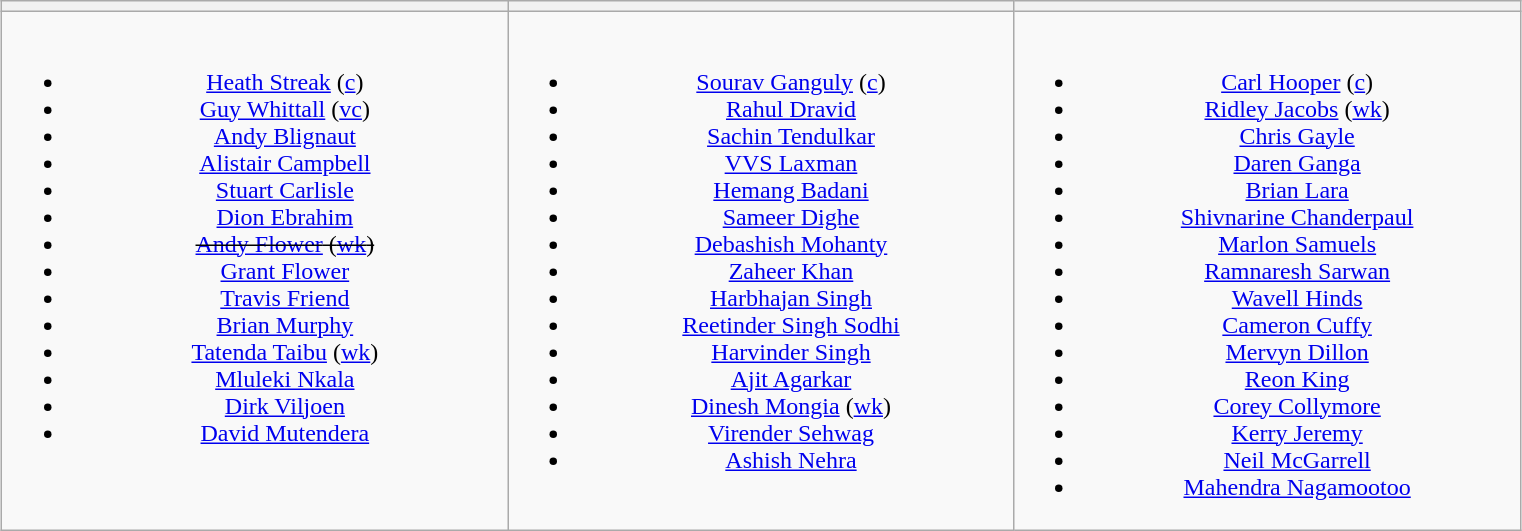<table class="wikitable" style="text-align:center; margin:0 auto">
<tr>
<th style="width:20%;"></th>
<th style="width:20%;"></th>
<th style="width:20%;"></th>
</tr>
<tr style="vertical-align:top">
<td><br><ul><li><a href='#'>Heath Streak</a> (<a href='#'>c</a>)</li><li><a href='#'>Guy Whittall</a> (<a href='#'>vc</a>)</li><li><a href='#'>Andy Blignaut</a></li><li><a href='#'>Alistair Campbell</a></li><li><a href='#'>Stuart Carlisle</a></li><li><a href='#'>Dion Ebrahim</a></li><li><s><a href='#'>Andy Flower</a> (<a href='#'>wk</a>)</s></li><li><a href='#'>Grant Flower</a></li><li><a href='#'>Travis Friend</a></li><li><a href='#'>Brian Murphy</a></li><li><a href='#'>Tatenda Taibu</a> (<a href='#'>wk</a>)</li><li><a href='#'>Mluleki Nkala</a></li><li><a href='#'>Dirk Viljoen</a></li><li><a href='#'>David Mutendera</a></li></ul></td>
<td><br><ul><li><a href='#'>Sourav Ganguly</a> (<a href='#'>c</a>)</li><li><a href='#'>Rahul Dravid</a></li><li><a href='#'>Sachin Tendulkar</a></li><li><a href='#'>VVS Laxman</a></li><li><a href='#'>Hemang Badani</a></li><li><a href='#'>Sameer Dighe</a></li><li><a href='#'>Debashish Mohanty</a></li><li><a href='#'>Zaheer Khan</a></li><li><a href='#'>Harbhajan Singh</a></li><li><a href='#'>Reetinder Singh Sodhi</a></li><li><a href='#'>Harvinder Singh</a></li><li><a href='#'>Ajit Agarkar</a></li><li><a href='#'>Dinesh Mongia</a> (<a href='#'>wk</a>)</li><li><a href='#'>Virender Sehwag</a></li><li><a href='#'>Ashish Nehra</a></li></ul></td>
<td><br><ul><li><a href='#'>Carl Hooper</a> (<a href='#'>c</a>)</li><li><a href='#'>Ridley Jacobs</a> (<a href='#'>wk</a>)</li><li><a href='#'>Chris Gayle</a></li><li><a href='#'>Daren Ganga</a></li><li><a href='#'>Brian Lara</a></li><li><a href='#'>Shivnarine Chanderpaul</a></li><li><a href='#'>Marlon Samuels</a></li><li><a href='#'>Ramnaresh Sarwan</a></li><li><a href='#'>Wavell Hinds</a></li><li><a href='#'>Cameron Cuffy</a></li><li><a href='#'>Mervyn Dillon</a></li><li><a href='#'>Reon King</a></li><li><a href='#'>Corey Collymore</a></li><li><a href='#'>Kerry Jeremy</a></li><li><a href='#'>Neil McGarrell</a></li><li><a href='#'>Mahendra Nagamootoo</a></li></ul></td>
</tr>
</table>
